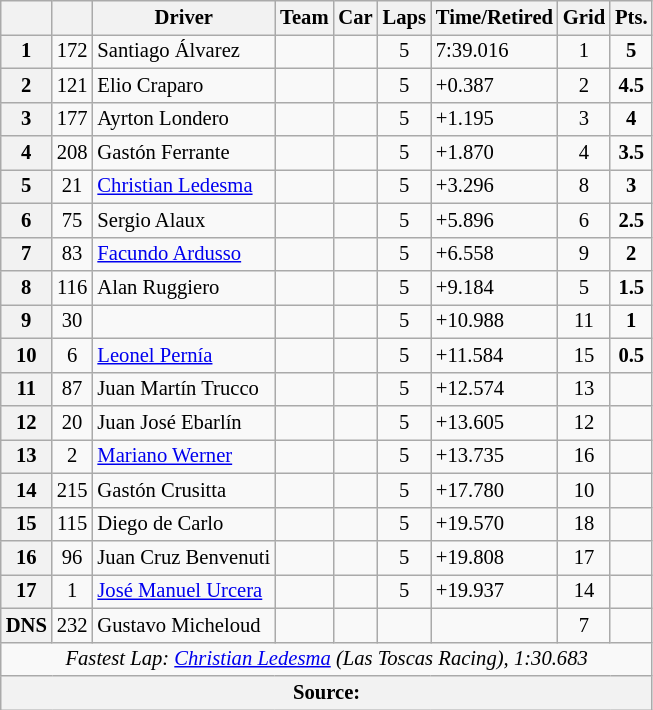<table class="wikitable" style="font-size: 86%">
<tr>
<th></th>
<th></th>
<th>Driver</th>
<th>Team</th>
<th>Car</th>
<th>Laps</th>
<th>Time/Retired</th>
<th>Grid</th>
<th>Pts.</th>
</tr>
<tr>
<th>1</th>
<td align=center>172</td>
<td> Santiago Álvarez</td>
<td></td>
<td></td>
<td align=center>5</td>
<td>7:39.016</td>
<td align=center>1</td>
<td align=center><strong>5</strong></td>
</tr>
<tr>
<th>2</th>
<td align=center>121</td>
<td> Elio Craparo</td>
<td></td>
<td></td>
<td align=center>5</td>
<td>+0.387</td>
<td align=center>2</td>
<td align=center><strong>4.5</strong></td>
</tr>
<tr>
<th>3</th>
<td align=center>177</td>
<td> Ayrton Londero</td>
<td></td>
<td></td>
<td align=center>5</td>
<td>+1.195</td>
<td align=center>3</td>
<td align=center><strong>4</strong></td>
</tr>
<tr>
<th>4</th>
<td align=center>208</td>
<td> Gastón Ferrante</td>
<td></td>
<td></td>
<td align=center>5</td>
<td>+1.870</td>
<td align=center>4</td>
<td align=center><strong>3.5</strong></td>
</tr>
<tr>
<th>5</th>
<td align=center>21</td>
<td> <a href='#'>Christian Ledesma</a></td>
<td></td>
<td></td>
<td align=center>5</td>
<td>+3.296</td>
<td align=center>8</td>
<td align=center><strong>3</strong></td>
</tr>
<tr>
<th>6</th>
<td align=center>75</td>
<td> Sergio Alaux</td>
<td></td>
<td></td>
<td align=center>5</td>
<td>+5.896</td>
<td align=center>6</td>
<td align=center><strong>2.5</strong></td>
</tr>
<tr>
<th>7</th>
<td align=center>83</td>
<td> <a href='#'>Facundo Ardusso</a></td>
<td></td>
<td></td>
<td align=center>5</td>
<td>+6.558</td>
<td align=center>9</td>
<td align=center><strong>2</strong></td>
</tr>
<tr>
<th>8</th>
<td align=center>116</td>
<td> Alan Ruggiero</td>
<td></td>
<td></td>
<td align=center>5</td>
<td>+9.184</td>
<td align=center>5</td>
<td align=center><strong>1.5</strong></td>
</tr>
<tr>
<th>9</th>
<td align=center>30</td>
<td></td>
<td></td>
<td></td>
<td align=center>5</td>
<td>+10.988</td>
<td align=center>11</td>
<td align=center><strong>1</strong></td>
</tr>
<tr>
<th>10</th>
<td align=center>6</td>
<td> <a href='#'>Leonel Pernía</a></td>
<td></td>
<td></td>
<td align=center>5</td>
<td>+11.584</td>
<td align=center>15</td>
<td align=center><strong>0.5</strong></td>
</tr>
<tr>
<th>11</th>
<td align=center>87</td>
<td> Juan Martín Trucco</td>
<td></td>
<td></td>
<td align=center>5</td>
<td>+12.574</td>
<td align=center>13</td>
<td align=center></td>
</tr>
<tr>
<th>12</th>
<td align=center>20</td>
<td> Juan José Ebarlín</td>
<td></td>
<td></td>
<td align=center>5</td>
<td>+13.605</td>
<td align=center>12</td>
<td align=center></td>
</tr>
<tr>
<th>13</th>
<td align="center">2</td>
<td> <a href='#'>Mariano Werner</a></td>
<td></td>
<td></td>
<td align=center>5</td>
<td>+13.735</td>
<td align=center>16</td>
<td align=center></td>
</tr>
<tr>
<th>14</th>
<td align=center>215</td>
<td> Gastón Crusitta</td>
<td></td>
<td></td>
<td align=center>5</td>
<td>+17.780</td>
<td align=center>10</td>
<td align=center></td>
</tr>
<tr>
<th>15</th>
<td align=center>115</td>
<td> Diego de Carlo</td>
<td></td>
<td></td>
<td align=center>5</td>
<td>+19.570</td>
<td align=center>18</td>
<td align=center></td>
</tr>
<tr>
<th>16</th>
<td align=center>96</td>
<td> Juan Cruz Benvenuti</td>
<td></td>
<td></td>
<td align=center>5</td>
<td>+19.808</td>
<td align=center>17</td>
<td align=center></td>
</tr>
<tr>
<th>17</th>
<td align=center>1</td>
<td> <a href='#'>José Manuel Urcera</a></td>
<td></td>
<td></td>
<td align=center>5</td>
<td>+19.937</td>
<td align=center>14</td>
<td align=center></td>
</tr>
<tr>
<th>DNS</th>
<td align=center>232</td>
<td> Gustavo Micheloud</td>
<td></td>
<td></td>
<td align=center></td>
<td></td>
<td align=center>7</td>
<td align=center></td>
</tr>
<tr>
<td colspan=9 align=center><em>Fastest Lap: <a href='#'>Christian Ledesma</a> (Las Toscas Racing), 1:30.683</em></td>
</tr>
<tr>
<th colspan=9>Source:</th>
</tr>
</table>
